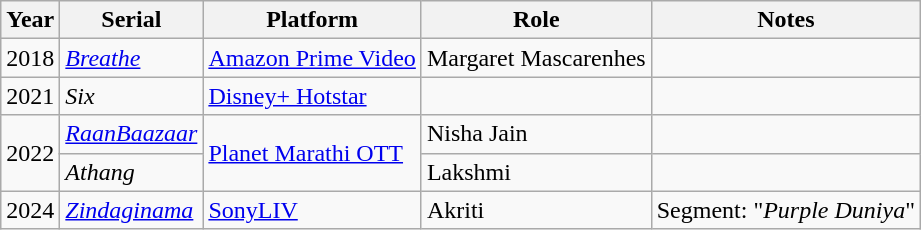<table class="wikitable sortable">
<tr>
<th>Year</th>
<th>Serial</th>
<th>Platform</th>
<th>Role</th>
<th>Notes</th>
</tr>
<tr>
<td>2018</td>
<td><em><a href='#'>Breathe</a></em></td>
<td><a href='#'>Amazon Prime Video</a></td>
<td>Margaret Mascarenhes</td>
<td></td>
</tr>
<tr>
<td>2021</td>
<td><em>Six</em></td>
<td><a href='#'>Disney+ Hotstar</a></td>
<td></td>
<td></td>
</tr>
<tr>
<td rowspan="2">2022</td>
<td><em><a href='#'>RaanBaazaar</a></em></td>
<td rowspan="2"><a href='#'>Planet Marathi OTT</a></td>
<td>Nisha Jain</td>
<td></td>
</tr>
<tr>
<td><em>Athang</em></td>
<td>Lakshmi</td>
<td></td>
</tr>
<tr>
<td>2024</td>
<td><em><a href='#'>Zindaginama</a></em></td>
<td><a href='#'>SonyLIV</a></td>
<td>Akriti</td>
<td>Segment: "<em>Purple Duniya</em>"</td>
</tr>
</table>
